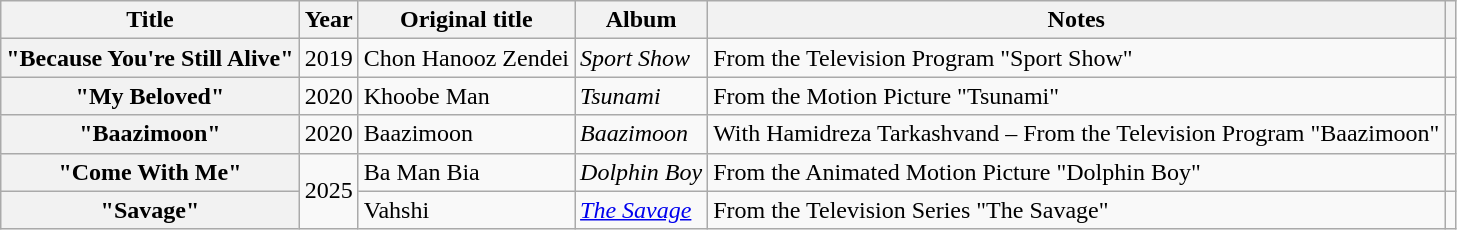<table class="wikitable sortable plainrowheaders">
<tr>
<th scope="col">Title</th>
<th scope="col">Year</th>
<th scope="col" colspan="1">Original title</th>
<th scope="col">Album</th>
<th scope="col">Notes</th>
<th scope="col"></th>
</tr>
<tr>
<th scope="row">"Because You're Still Alive"</th>
<td>2019</td>
<td>Chon Hanooz Zendei</td>
<td><em>Sport Show</em></td>
<td>From the Television Program "Sport Show"</td>
<td></td>
</tr>
<tr>
<th scope="row">"My Beloved"</th>
<td>2020</td>
<td>Khoobe Man</td>
<td><em>Tsunami</em></td>
<td>From the Motion Picture "Tsunami"</td>
<td></td>
</tr>
<tr>
<th scope="row">"Baazimoon"</th>
<td>2020</td>
<td>Baazimoon</td>
<td><em>Baazimoon</em></td>
<td>With Hamidreza Tarkashvand – From the Television Program "Baazimoon"</td>
<td></td>
</tr>
<tr>
<th scope="row">"Come With Me"</th>
<td rowspan="2">2025</td>
<td>Ba Man Bia</td>
<td><em>Dolphin Boy</em></td>
<td>From the Animated Motion Picture "Dolphin Boy"</td>
<td></td>
</tr>
<tr>
<th scope="row">"Savage"</th>
<td>Vahshi</td>
<td><em><a href='#'>The Savage</a></em></td>
<td>From the Television Series "The Savage"</td>
<td></td>
</tr>
</table>
